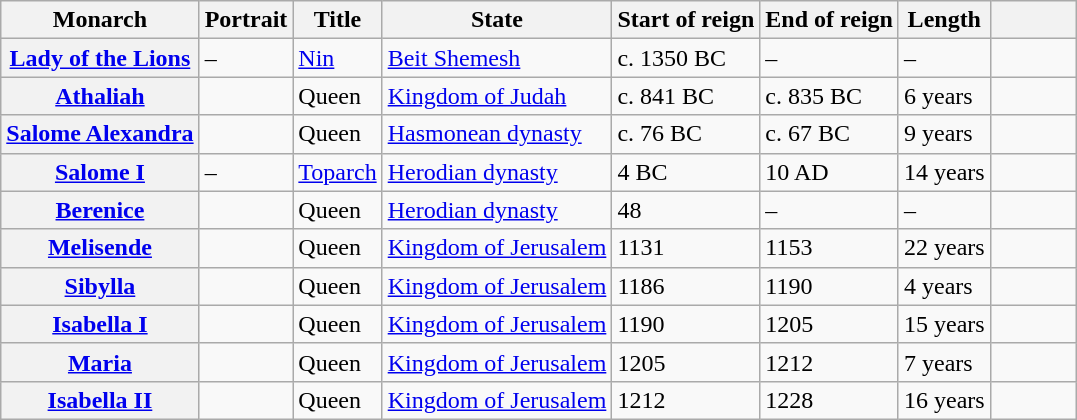<table class="wikitable sortable">
<tr>
<th>Monarch</th>
<th>Portrait</th>
<th>Title</th>
<th>State</th>
<th>Start of reign</th>
<th>End of reign</th>
<th>Length</th>
<th class="unsortable" width="50px"></th>
</tr>
<tr>
<th><a href='#'>Lady of the Lions</a></th>
<td>–</td>
<td><a href='#'>Nin</a></td>
<td><a href='#'>Beit Shemesh</a></td>
<td>c. 1350 BC</td>
<td>–</td>
<td>–</td>
<td></td>
</tr>
<tr>
<th><a href='#'>Athaliah</a></th>
<td></td>
<td>Queen</td>
<td><a href='#'>Kingdom of Judah</a></td>
<td>c. 841 BC</td>
<td>c. 835 BC</td>
<td>6 years</td>
<td></td>
</tr>
<tr>
<th><a href='#'>Salome Alexandra</a></th>
<td></td>
<td>Queen</td>
<td><a href='#'>Hasmonean dynasty</a></td>
<td>c. 76 BC</td>
<td>c. 67 BC</td>
<td>9 years</td>
<td></td>
</tr>
<tr>
<th><a href='#'>Salome I</a></th>
<td>–</td>
<td><a href='#'>Toparch</a></td>
<td><a href='#'>Herodian dynasty</a></td>
<td>4 BC</td>
<td>10 AD</td>
<td>14 years</td>
<td></td>
</tr>
<tr>
<th><a href='#'>Berenice</a></th>
<td></td>
<td>Queen</td>
<td><a href='#'>Herodian dynasty</a></td>
<td>48</td>
<td>–</td>
<td>–</td>
<td></td>
</tr>
<tr>
<th><a href='#'>Melisende</a></th>
<td></td>
<td>Queen</td>
<td><a href='#'>Kingdom of Jerusalem</a></td>
<td>1131</td>
<td>1153</td>
<td>22 years</td>
<td></td>
</tr>
<tr>
<th><a href='#'>Sibylla</a></th>
<td></td>
<td>Queen</td>
<td><a href='#'>Kingdom of Jerusalem</a></td>
<td>1186</td>
<td>1190</td>
<td>4 years</td>
<td></td>
</tr>
<tr>
<th><a href='#'>Isabella I</a></th>
<td></td>
<td>Queen</td>
<td><a href='#'>Kingdom of Jerusalem</a></td>
<td>1190</td>
<td>1205</td>
<td>15 years</td>
<td></td>
</tr>
<tr>
<th><a href='#'>Maria</a></th>
<td></td>
<td>Queen</td>
<td><a href='#'>Kingdom of Jerusalem</a></td>
<td>1205</td>
<td>1212</td>
<td>7 years</td>
<td></td>
</tr>
<tr>
<th><a href='#'>Isabella II</a></th>
<td></td>
<td>Queen</td>
<td><a href='#'>Kingdom of Jerusalem</a></td>
<td>1212</td>
<td>1228</td>
<td>16 years</td>
<td></td>
</tr>
</table>
